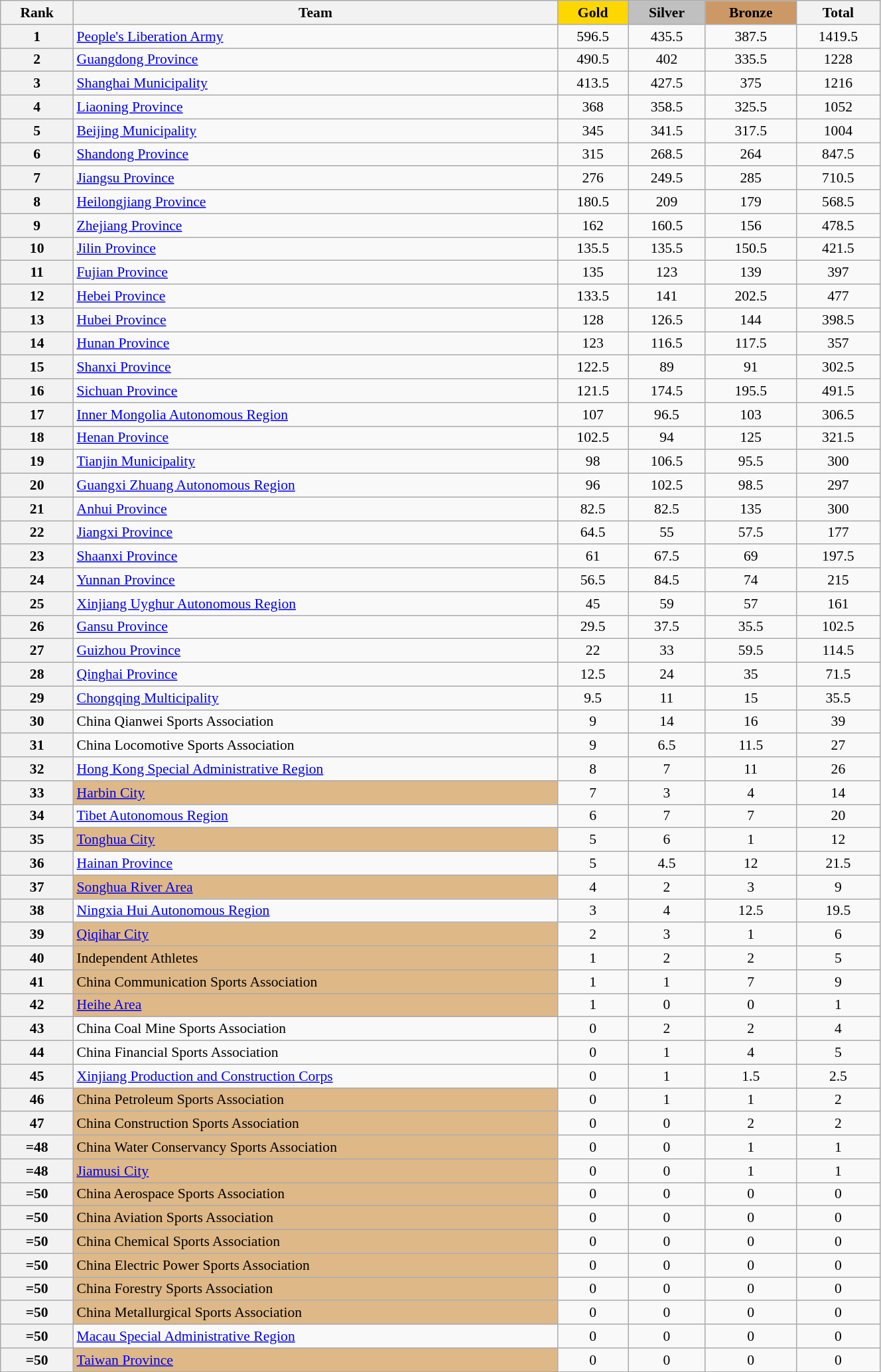<table class="wikitable"  style="width:70%; font-size:90%; text-align:center;">
<tr>
<th>Rank</th>
<th>Team</th>
<th style="background:gold;">Gold</th>
<th style="background:silver;">Silver</th>
<th style="background:#c96;">Bronze</th>
<th>Total</th>
</tr>
<tr>
<th>1</th>
<td align=left><a href='#'>People's Liberation Army</a></td>
<td>596.5</td>
<td>435.5</td>
<td>387.5</td>
<td>1419.5</td>
</tr>
<tr>
<th>2</th>
<td align=left><a href='#'>Guangdong Province</a></td>
<td>490.5</td>
<td>402</td>
<td>335.5</td>
<td>1228</td>
</tr>
<tr>
<th>3</th>
<td align=left><a href='#'>Shanghai Municipality</a></td>
<td>413.5</td>
<td>427.5</td>
<td>375</td>
<td>1216</td>
</tr>
<tr>
<th>4</th>
<td align=left><a href='#'>Liaoning Province</a></td>
<td>368</td>
<td>358.5</td>
<td>325.5</td>
<td>1052</td>
</tr>
<tr>
<th>5</th>
<td align=left><a href='#'>Beijing Municipality</a></td>
<td>345</td>
<td>341.5</td>
<td>317.5</td>
<td>1004</td>
</tr>
<tr>
<th>6</th>
<td align=left><a href='#'>Shandong Province</a></td>
<td>315</td>
<td>268.5</td>
<td>264</td>
<td>847.5</td>
</tr>
<tr>
<th>7</th>
<td align=left><a href='#'>Jiangsu Province</a></td>
<td>276</td>
<td>249.5</td>
<td>285</td>
<td>710.5</td>
</tr>
<tr>
<th>8</th>
<td align=left><a href='#'>Heilongjiang Province</a></td>
<td>180.5</td>
<td>209</td>
<td>179</td>
<td>568.5</td>
</tr>
<tr>
<th>9</th>
<td align=left><a href='#'>Zhejiang Province</a></td>
<td>162</td>
<td>160.5</td>
<td>156</td>
<td>478.5</td>
</tr>
<tr>
<th>10</th>
<td align=left><a href='#'>Jilin Province</a></td>
<td>135.5</td>
<td>135.5</td>
<td>150.5</td>
<td>421.5</td>
</tr>
<tr>
<th>11</th>
<td align=left><a href='#'>Fujian Province</a></td>
<td>135</td>
<td>123</td>
<td>139</td>
<td>397</td>
</tr>
<tr>
<th>12</th>
<td align=left><a href='#'>Hebei Province</a></td>
<td>133.5</td>
<td>141</td>
<td>202.5</td>
<td>477</td>
</tr>
<tr>
<th>13</th>
<td align=left><a href='#'>Hubei Province</a></td>
<td>128</td>
<td>126.5</td>
<td>144</td>
<td>398.5</td>
</tr>
<tr>
<th>14</th>
<td align=left><a href='#'>Hunan Province</a></td>
<td>123</td>
<td>116.5</td>
<td>117.5</td>
<td>357</td>
</tr>
<tr>
<th>15</th>
<td align=left><a href='#'>Shanxi Province</a></td>
<td>122.5</td>
<td>89</td>
<td>91</td>
<td>302.5</td>
</tr>
<tr>
<th>16</th>
<td align=left><a href='#'>Sichuan Province</a></td>
<td>121.5</td>
<td>174.5</td>
<td>195.5</td>
<td>491.5</td>
</tr>
<tr>
<th>17</th>
<td align=left><a href='#'>Inner Mongolia Autonomous Region</a></td>
<td>107</td>
<td>96.5</td>
<td>103</td>
<td>306.5</td>
</tr>
<tr>
<th>18</th>
<td align=left><a href='#'>Henan Province</a></td>
<td>102.5</td>
<td>94</td>
<td>125</td>
<td>321.5</td>
</tr>
<tr>
<th>19</th>
<td align=left><a href='#'>Tianjin Municipality</a></td>
<td>98</td>
<td>106.5</td>
<td>95.5</td>
<td>300</td>
</tr>
<tr>
<th>20</th>
<td align=left><a href='#'>Guangxi Zhuang Autonomous Region</a></td>
<td>96</td>
<td>102.5</td>
<td>98.5</td>
<td>297</td>
</tr>
<tr>
<th>21</th>
<td align=left><a href='#'>Anhui Province</a></td>
<td>82.5</td>
<td>82.5</td>
<td>135</td>
<td>300</td>
</tr>
<tr>
<th>22</th>
<td align=left><a href='#'>Jiangxi Province</a></td>
<td>64.5</td>
<td>55</td>
<td>57.5</td>
<td>177</td>
</tr>
<tr>
<th>23</th>
<td align=left><a href='#'>Shaanxi Province</a></td>
<td>61</td>
<td>67.5</td>
<td>69</td>
<td>197.5</td>
</tr>
<tr>
<th>24</th>
<td align=left><a href='#'>Yunnan Province</a></td>
<td>56.5</td>
<td>84.5</td>
<td>74</td>
<td>215</td>
</tr>
<tr>
<th>25</th>
<td align=left><a href='#'>Xinjiang Uyghur Autonomous Region</a></td>
<td>45</td>
<td>59</td>
<td>57</td>
<td>161</td>
</tr>
<tr>
<th>26</th>
<td align=left><a href='#'>Gansu Province</a></td>
<td>29.5</td>
<td>37.5</td>
<td>35.5</td>
<td>102.5</td>
</tr>
<tr>
<th>27</th>
<td align=left><a href='#'>Guizhou Province</a></td>
<td>22</td>
<td>33</td>
<td>59.5</td>
<td>114.5</td>
</tr>
<tr>
<th>28</th>
<td align=left><a href='#'>Qinghai Province</a></td>
<td>12.5</td>
<td>24</td>
<td>35</td>
<td>71.5</td>
</tr>
<tr>
<th>29</th>
<td align=left><a href='#'>Chongqing Multicipality</a></td>
<td>9.5</td>
<td>11</td>
<td>15</td>
<td>35.5</td>
</tr>
<tr>
<th>30</th>
<td align=left>China Qianwei Sports Association</td>
<td>9</td>
<td>14</td>
<td>16</td>
<td>39</td>
</tr>
<tr>
<th>31</th>
<td align=left>China Locomotive Sports Association</td>
<td>9</td>
<td>6.5</td>
<td>11.5</td>
<td>27</td>
</tr>
<tr>
<th>32</th>
<td align=left><a href='#'>Hong Kong Special Administrative Region</a></td>
<td>8</td>
<td>7</td>
<td>11</td>
<td>26</td>
</tr>
<tr>
<th>33</th>
<td style="background:BurlyWood; text-align:left;"><a href='#'>Harbin City</a></td>
<td>7</td>
<td>3</td>
<td>4</td>
<td>14</td>
</tr>
<tr>
<th>34</th>
<td align=left><a href='#'>Tibet Autonomous Region</a></td>
<td>6</td>
<td>7</td>
<td>7</td>
<td>20</td>
</tr>
<tr>
<th>35</th>
<td style="background:BurlyWood; text-align:left;"><a href='#'>Tonghua City</a></td>
<td>5</td>
<td>6</td>
<td>1</td>
<td>12</td>
</tr>
<tr>
<th>36</th>
<td align=left><a href='#'>Hainan Province</a></td>
<td>5</td>
<td>4.5</td>
<td>12</td>
<td>21.5</td>
</tr>
<tr>
<th>37</th>
<td style="background:BurlyWood; text-align:left;"><a href='#'>Songhua River Area</a></td>
<td>4</td>
<td>2</td>
<td>3</td>
<td>9</td>
</tr>
<tr>
<th>38</th>
<td align=left><a href='#'>Ningxia Hui Autonomous Region</a></td>
<td>3</td>
<td>4</td>
<td>12.5</td>
<td>19.5</td>
</tr>
<tr>
<th>39</th>
<td style="background:BurlyWood; text-align:left;"><a href='#'>Qiqihar City</a></td>
<td>2</td>
<td>3</td>
<td>1</td>
<td>6</td>
</tr>
<tr>
<th>40</th>
<td style="background:BurlyWood; text-align:left;">Independent Athletes</td>
<td>1</td>
<td>2</td>
<td>2</td>
<td>5</td>
</tr>
<tr>
<th>41</th>
<td style="background:BurlyWood; text-align:left;">China Communication Sports Association</td>
<td>1</td>
<td>1</td>
<td>7</td>
<td>9</td>
</tr>
<tr>
<th>42</th>
<td style="background:BurlyWood; text-align:left;"><a href='#'>Heihe Area</a></td>
<td>1</td>
<td>0</td>
<td>0</td>
<td>1</td>
</tr>
<tr>
<th>43</th>
<td align=left>China Coal Mine Sports Association</td>
<td>0</td>
<td>2</td>
<td>2</td>
<td>4</td>
</tr>
<tr>
<th>44</th>
<td align=left>China Financial Sports Association</td>
<td>0</td>
<td>1</td>
<td>4</td>
<td>5</td>
</tr>
<tr>
<th>45</th>
<td align=left><a href='#'>Xinjiang Production and Construction Corps</a></td>
<td>0</td>
<td>1</td>
<td>1.5</td>
<td>2.5</td>
</tr>
<tr>
<th>46</th>
<td style="background:BurlyWood; text-align:left;">China Petroleum Sports Association</td>
<td>0</td>
<td>1</td>
<td>1</td>
<td>2</td>
</tr>
<tr>
<th>47</th>
<td style="background:BurlyWood; text-align:left;">China Construction Sports Association</td>
<td>0</td>
<td>0</td>
<td>2</td>
<td>2</td>
</tr>
<tr>
<th>=48</th>
<td style="background:BurlyWood; text-align:left;">China Water Conservancy Sports Association</td>
<td>0</td>
<td>0</td>
<td>1</td>
<td>1</td>
</tr>
<tr>
<th>=48</th>
<td style="background:BurlyWood; text-align:left;"><a href='#'>Jiamusi City</a></td>
<td>0</td>
<td>0</td>
<td>1</td>
<td>1</td>
</tr>
<tr>
<th>=50</th>
<td style="background:BurlyWood; text-align:left;">China Aerospace Sports Association</td>
<td>0</td>
<td>0</td>
<td>0</td>
<td>0</td>
</tr>
<tr>
<th>=50</th>
<td style="background:BurlyWood; text-align:left;">China Aviation Sports Association</td>
<td>0</td>
<td>0</td>
<td>0</td>
<td>0</td>
</tr>
<tr>
<th>=50</th>
<td style="background:BurlyWood; text-align:left;">China Chemical Sports Association</td>
<td>0</td>
<td>0</td>
<td>0</td>
<td>0</td>
</tr>
<tr>
<th>=50</th>
<td style="background:BurlyWood; text-align:left;">China Electric Power Sports Association</td>
<td>0</td>
<td>0</td>
<td>0</td>
<td>0</td>
</tr>
<tr>
<th>=50</th>
<td style="background:BurlyWood; text-align:left;">China Forestry Sports Association</td>
<td>0</td>
<td>0</td>
<td>0</td>
<td>0</td>
</tr>
<tr>
<th>=50</th>
<td style="background:BurlyWood; text-align:left;">China Metallurgical Sports Association</td>
<td>0</td>
<td>0</td>
<td>0</td>
<td>0</td>
</tr>
<tr>
<th>=50</th>
<td align=left><a href='#'>Macau Special Administrative Region</a></td>
<td>0</td>
<td>0</td>
<td>0</td>
<td>0</td>
</tr>
<tr>
<th>=50</th>
<td style="background:BurlyWood; text-align:left;"><a href='#'>Taiwan Province</a></td>
<td>0</td>
<td>0</td>
<td>0</td>
<td>0</td>
</tr>
<tr>
</tr>
</table>
